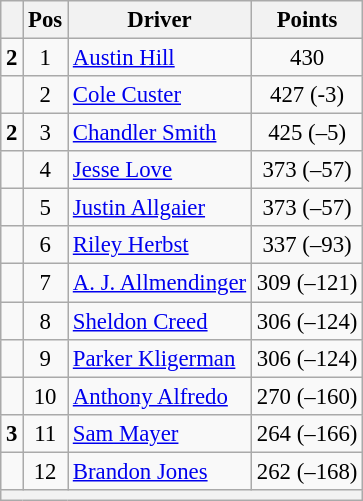<table class="wikitable" style="font-size: 95%;">
<tr>
<th></th>
<th>Pos</th>
<th>Driver</th>
<th>Points</th>
</tr>
<tr>
<td align="left"> <strong>2</strong></td>
<td style="text-align:center;">1</td>
<td><a href='#'>Austin Hill</a></td>
<td style="text-align:center;">430</td>
</tr>
<tr>
<td align="left"></td>
<td style="text-align:center;">2</td>
<td><a href='#'>Cole Custer</a></td>
<td style="text-align:center;">427 (-3)</td>
</tr>
<tr>
<td align="left"> <strong>2</strong></td>
<td style="text-align:center;">3</td>
<td><a href='#'>Chandler Smith</a></td>
<td style="text-align:center;">425 (–5)</td>
</tr>
<tr>
<td align="left"></td>
<td style="text-align:center;">4</td>
<td><a href='#'>Jesse Love</a></td>
<td style="text-align:center;">373 (–57)</td>
</tr>
<tr>
<td align="left"></td>
<td style="text-align:center;">5</td>
<td><a href='#'>Justin Allgaier</a></td>
<td style="text-align:center;">373 (–57)</td>
</tr>
<tr>
<td align="left"></td>
<td style="text-align:center;">6</td>
<td><a href='#'>Riley Herbst</a></td>
<td style="text-align:center;">337 (–93)</td>
</tr>
<tr>
<td align="left"></td>
<td style="text-align:center;">7</td>
<td><a href='#'>A. J. Allmendinger</a></td>
<td style="text-align:center;">309 (–121)</td>
</tr>
<tr>
<td align="left"></td>
<td style="text-align:center;">8</td>
<td><a href='#'>Sheldon Creed</a></td>
<td style="text-align:center;">306 (–124)</td>
</tr>
<tr>
<td align="left"></td>
<td style="text-align:center;">9</td>
<td><a href='#'>Parker Kligerman</a></td>
<td style="text-align:center;">306 (–124)</td>
</tr>
<tr>
<td align="left"></td>
<td style="text-align:center;">10</td>
<td><a href='#'>Anthony Alfredo</a></td>
<td style="text-align:center;">270 (–160)</td>
</tr>
<tr>
<td align="left"> <strong>3</strong></td>
<td style="text-align:center;">11</td>
<td><a href='#'>Sam Mayer</a></td>
<td style="text-align:center;">264 (–166)</td>
</tr>
<tr>
<td align="left"></td>
<td style="text-align:center;">12</td>
<td><a href='#'>Brandon Jones</a></td>
<td style="text-align:center;">262 (–168)</td>
</tr>
<tr class="sortbottom">
<th colspan="9"></th>
</tr>
</table>
